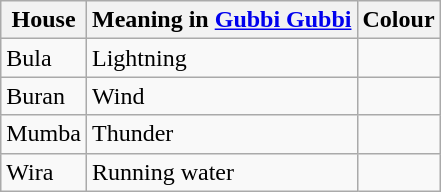<table class="wikitable">
<tr>
<th>House</th>
<th>Meaning in <a href='#'>Gubbi Gubbi</a></th>
<th>Colour</th>
</tr>
<tr>
<td>Bula</td>
<td>Lightning</td>
<td></td>
</tr>
<tr>
<td>Buran</td>
<td>Wind</td>
<td></td>
</tr>
<tr>
<td>Mumba</td>
<td>Thunder</td>
<td></td>
</tr>
<tr>
<td>Wira</td>
<td>Running water</td>
<td></td>
</tr>
</table>
